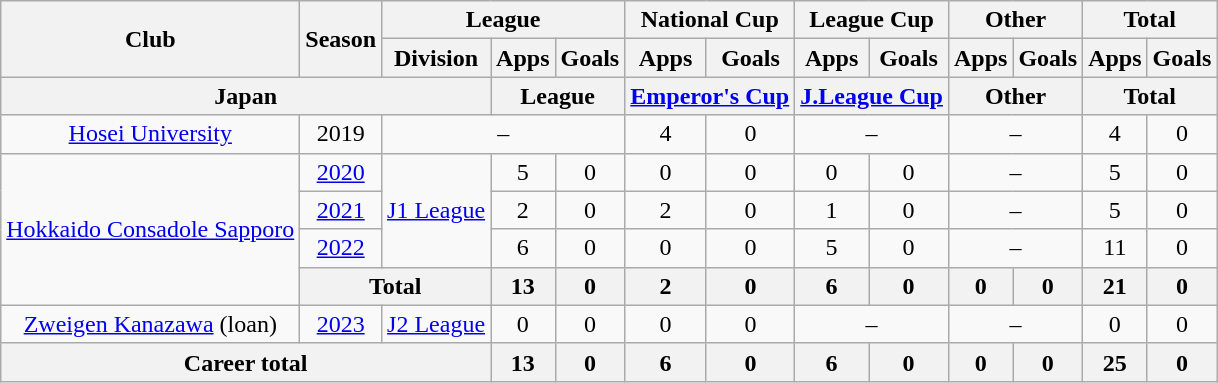<table class="wikitable" style="text-align: center">
<tr>
<th rowspan="2">Club</th>
<th rowspan="2">Season</th>
<th colspan="3">League</th>
<th colspan="2">National Cup</th>
<th colspan="2">League Cup</th>
<th colspan="2">Other</th>
<th colspan="2">Total</th>
</tr>
<tr>
<th>Division</th>
<th>Apps</th>
<th>Goals</th>
<th>Apps</th>
<th>Goals</th>
<th>Apps</th>
<th>Goals</th>
<th>Apps</th>
<th>Goals</th>
<th>Apps</th>
<th>Goals</th>
</tr>
<tr>
<th colspan=3>Japan</th>
<th colspan=2>League</th>
<th colspan=2><a href='#'>Emperor's Cup</a></th>
<th colspan=2><a href='#'>J.League Cup</a></th>
<th colspan=2>Other</th>
<th colspan=2>Total</th>
</tr>
<tr>
<td><a href='#'>Hosei University</a></td>
<td>2019</td>
<td colspan="3">–</td>
<td>4</td>
<td>0</td>
<td colspan="2">–</td>
<td colspan="2">–</td>
<td>4</td>
<td>0</td>
</tr>
<tr>
<td rowspan=4><a href='#'>Hokkaido Consadole Sapporo</a></td>
<td><a href='#'>2020</a></td>
<td rowspan=3><a href='#'>J1 League</a></td>
<td>5</td>
<td>0</td>
<td>0</td>
<td>0</td>
<td>0</td>
<td>0</td>
<td colspan="2">–</td>
<td>5</td>
<td>0</td>
</tr>
<tr>
<td><a href='#'>2021</a></td>
<td>2</td>
<td>0</td>
<td>2</td>
<td>0</td>
<td>1</td>
<td>0</td>
<td colspan="2">–</td>
<td>5</td>
<td>0</td>
</tr>
<tr>
<td><a href='#'>2022</a></td>
<td>6</td>
<td>0</td>
<td>0</td>
<td>0</td>
<td>5</td>
<td>0</td>
<td colspan="2">–</td>
<td>11</td>
<td>0</td>
</tr>
<tr>
<th colspan="2">Total</th>
<th>13</th>
<th>0</th>
<th>2</th>
<th>0</th>
<th>6</th>
<th>0</th>
<th>0</th>
<th>0</th>
<th>21</th>
<th>0</th>
</tr>
<tr>
<td><a href='#'>Zweigen Kanazawa</a> (loan)</td>
<td><a href='#'>2023</a></td>
<td><a href='#'>J2 League</a></td>
<td>0</td>
<td>0</td>
<td>0</td>
<td>0</td>
<td colspan="2">–</td>
<td colspan="2">–</td>
<td>0</td>
<td>0</td>
</tr>
<tr>
<th colspan=3>Career total</th>
<th>13</th>
<th>0</th>
<th>6</th>
<th>0</th>
<th>6</th>
<th>0</th>
<th>0</th>
<th>0</th>
<th>25</th>
<th>0</th>
</tr>
</table>
